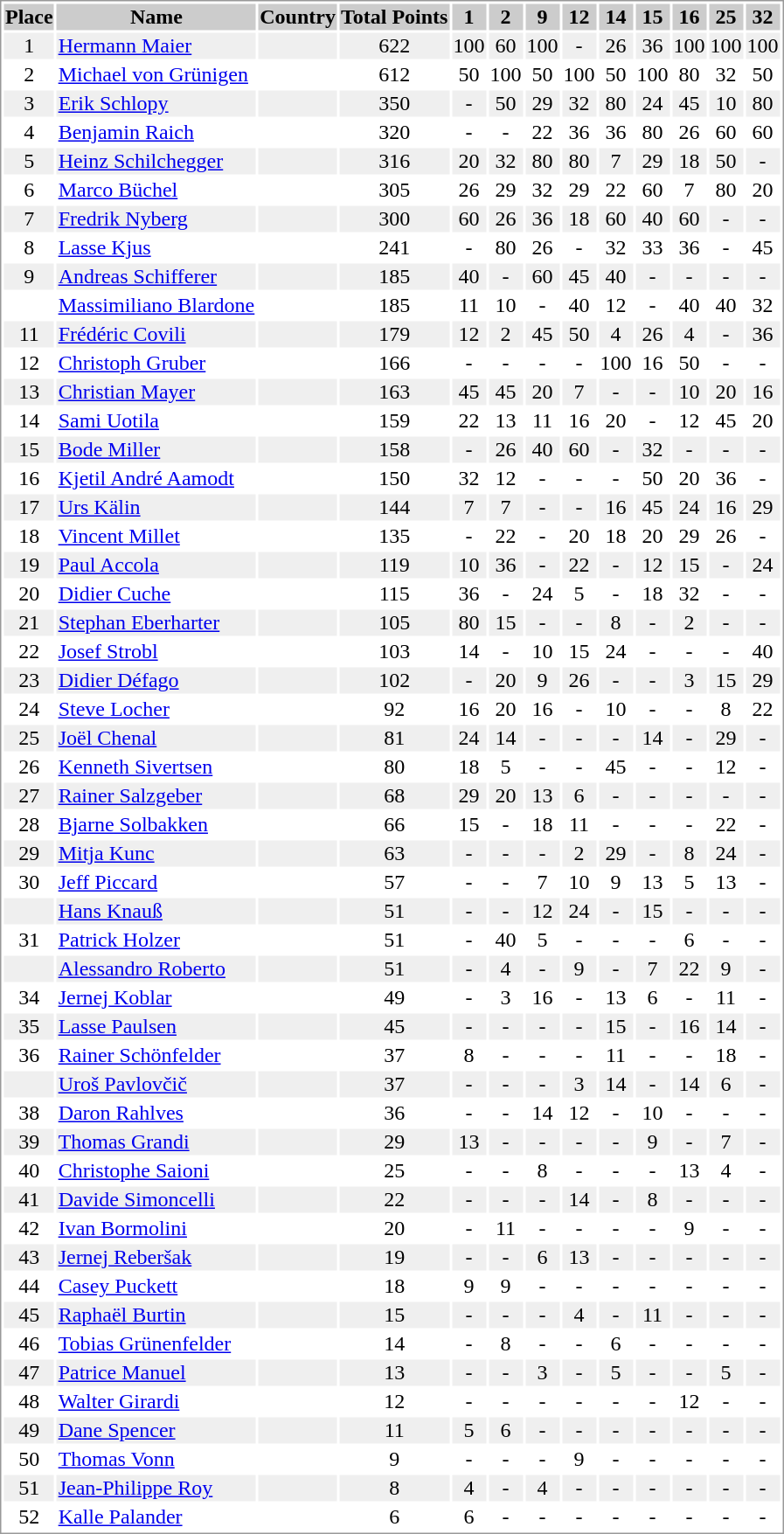<table border="0" style="border: 1px solid #999; background-color:#FFFFFF; text-align:center">
<tr align="center" bgcolor="#CCCCCC">
<th>Place</th>
<th>Name</th>
<th>Country</th>
<th>Total Points</th>
<th>1</th>
<th>2</th>
<th>9</th>
<th>12</th>
<th>14</th>
<th>15</th>
<th>16</th>
<th>25</th>
<th>32</th>
</tr>
<tr bgcolor="#EFEFEF">
<td>1</td>
<td align="left"><a href='#'>Hermann Maier</a></td>
<td align="left"></td>
<td>622</td>
<td>100</td>
<td>60</td>
<td>100</td>
<td>-</td>
<td>26</td>
<td>36</td>
<td>100</td>
<td>100</td>
<td>100</td>
</tr>
<tr>
<td>2</td>
<td align="left"><a href='#'>Michael von Grünigen</a></td>
<td align="left"></td>
<td>612</td>
<td>50</td>
<td>100</td>
<td>50</td>
<td>100</td>
<td>50</td>
<td>100</td>
<td>80</td>
<td>32</td>
<td>50</td>
</tr>
<tr bgcolor="#EFEFEF">
<td>3</td>
<td align="left"><a href='#'>Erik Schlopy</a></td>
<td align="left"></td>
<td>350</td>
<td>-</td>
<td>50</td>
<td>29</td>
<td>32</td>
<td>80</td>
<td>24</td>
<td>45</td>
<td>10</td>
<td>80</td>
</tr>
<tr>
<td>4</td>
<td align="left"><a href='#'>Benjamin Raich</a></td>
<td align="left"></td>
<td>320</td>
<td>-</td>
<td>-</td>
<td>22</td>
<td>36</td>
<td>36</td>
<td>80</td>
<td>26</td>
<td>60</td>
<td>60</td>
</tr>
<tr bgcolor="#EFEFEF">
<td>5</td>
<td align="left"><a href='#'>Heinz Schilchegger</a></td>
<td align="left"></td>
<td>316</td>
<td>20</td>
<td>32</td>
<td>80</td>
<td>80</td>
<td>7</td>
<td>29</td>
<td>18</td>
<td>50</td>
<td>-</td>
</tr>
<tr>
<td>6</td>
<td align="left"><a href='#'>Marco Büchel</a></td>
<td align="left"></td>
<td>305</td>
<td>26</td>
<td>29</td>
<td>32</td>
<td>29</td>
<td>22</td>
<td>60</td>
<td>7</td>
<td>80</td>
<td>20</td>
</tr>
<tr bgcolor="#EFEFEF">
<td>7</td>
<td align="left"><a href='#'>Fredrik Nyberg</a></td>
<td align="left"></td>
<td>300</td>
<td>60</td>
<td>26</td>
<td>36</td>
<td>18</td>
<td>60</td>
<td>40</td>
<td>60</td>
<td>-</td>
<td>-</td>
</tr>
<tr>
<td>8</td>
<td align="left"><a href='#'>Lasse Kjus</a></td>
<td align="left"></td>
<td>241</td>
<td>-</td>
<td>80</td>
<td>26</td>
<td>-</td>
<td>32</td>
<td>33</td>
<td>36</td>
<td>-</td>
<td>45</td>
</tr>
<tr bgcolor="#EFEFEF">
<td>9</td>
<td align="left"><a href='#'>Andreas Schifferer</a></td>
<td align="left"></td>
<td>185</td>
<td>40</td>
<td>-</td>
<td>60</td>
<td>45</td>
<td>40</td>
<td>-</td>
<td>-</td>
<td>-</td>
<td>-</td>
</tr>
<tr>
<td></td>
<td align="left"><a href='#'>Massimiliano Blardone</a></td>
<td align="left"></td>
<td>185</td>
<td>11</td>
<td>10</td>
<td>-</td>
<td>40</td>
<td>12</td>
<td>-</td>
<td>40</td>
<td>40</td>
<td>32</td>
</tr>
<tr bgcolor="#EFEFEF">
<td>11</td>
<td align="left"><a href='#'>Frédéric Covili</a></td>
<td align="left"></td>
<td>179</td>
<td>12</td>
<td>2</td>
<td>45</td>
<td>50</td>
<td>4</td>
<td>26</td>
<td>4</td>
<td>-</td>
<td>36</td>
</tr>
<tr>
<td>12</td>
<td align="left"><a href='#'>Christoph Gruber</a></td>
<td align="left"></td>
<td>166</td>
<td>-</td>
<td>-</td>
<td>-</td>
<td>-</td>
<td>100</td>
<td>16</td>
<td>50</td>
<td>-</td>
<td>-</td>
</tr>
<tr bgcolor="#EFEFEF">
<td>13</td>
<td align="left"><a href='#'>Christian Mayer</a></td>
<td align="left"></td>
<td>163</td>
<td>45</td>
<td>45</td>
<td>20</td>
<td>7</td>
<td>-</td>
<td>-</td>
<td>10</td>
<td>20</td>
<td>16</td>
</tr>
<tr>
<td>14</td>
<td align="left"><a href='#'>Sami Uotila</a></td>
<td align="left"></td>
<td>159</td>
<td>22</td>
<td>13</td>
<td>11</td>
<td>16</td>
<td>20</td>
<td>-</td>
<td>12</td>
<td>45</td>
<td>20</td>
</tr>
<tr bgcolor="#EFEFEF">
<td>15</td>
<td align="left"><a href='#'>Bode Miller</a></td>
<td align="left"></td>
<td>158</td>
<td>-</td>
<td>26</td>
<td>40</td>
<td>60</td>
<td>-</td>
<td>32</td>
<td>-</td>
<td>-</td>
<td>-</td>
</tr>
<tr>
<td>16</td>
<td align="left"><a href='#'>Kjetil André Aamodt</a></td>
<td align="left"></td>
<td>150</td>
<td>32</td>
<td>12</td>
<td>-</td>
<td>-</td>
<td>-</td>
<td>50</td>
<td>20</td>
<td>36</td>
<td>-</td>
</tr>
<tr bgcolor="#EFEFEF">
<td>17</td>
<td align="left"><a href='#'>Urs Kälin</a></td>
<td align="left"></td>
<td>144</td>
<td>7</td>
<td>7</td>
<td>-</td>
<td>-</td>
<td>16</td>
<td>45</td>
<td>24</td>
<td>16</td>
<td>29</td>
</tr>
<tr>
<td>18</td>
<td align="left"><a href='#'>Vincent Millet</a></td>
<td align="left"></td>
<td>135</td>
<td>-</td>
<td>22</td>
<td>-</td>
<td>20</td>
<td>18</td>
<td>20</td>
<td>29</td>
<td>26</td>
<td>-</td>
</tr>
<tr bgcolor="#EFEFEF">
<td>19</td>
<td align="left"><a href='#'>Paul Accola</a></td>
<td align="left"></td>
<td>119</td>
<td>10</td>
<td>36</td>
<td>-</td>
<td>22</td>
<td>-</td>
<td>12</td>
<td>15</td>
<td>-</td>
<td>24</td>
</tr>
<tr>
<td>20</td>
<td align="left"><a href='#'>Didier Cuche</a></td>
<td align="left"></td>
<td>115</td>
<td>36</td>
<td>-</td>
<td>24</td>
<td>5</td>
<td>-</td>
<td>18</td>
<td>32</td>
<td>-</td>
<td>-</td>
</tr>
<tr bgcolor="#EFEFEF">
<td>21</td>
<td align="left"><a href='#'>Stephan Eberharter</a></td>
<td align="left"></td>
<td>105</td>
<td>80</td>
<td>15</td>
<td>-</td>
<td>-</td>
<td>8</td>
<td>-</td>
<td>2</td>
<td>-</td>
<td>-</td>
</tr>
<tr>
<td>22</td>
<td align="left"><a href='#'>Josef Strobl</a></td>
<td align="left"></td>
<td>103</td>
<td>14</td>
<td>-</td>
<td>10</td>
<td>15</td>
<td>24</td>
<td>-</td>
<td>-</td>
<td>-</td>
<td>40</td>
</tr>
<tr bgcolor="#EFEFEF">
<td>23</td>
<td align="left"><a href='#'>Didier Défago</a></td>
<td align="left"></td>
<td>102</td>
<td>-</td>
<td>20</td>
<td>9</td>
<td>26</td>
<td>-</td>
<td>-</td>
<td>3</td>
<td>15</td>
<td>29</td>
</tr>
<tr>
<td>24</td>
<td align="left"><a href='#'>Steve Locher</a></td>
<td align="left"></td>
<td>92</td>
<td>16</td>
<td>20</td>
<td>16</td>
<td>-</td>
<td>10</td>
<td>-</td>
<td>-</td>
<td>8</td>
<td>22</td>
</tr>
<tr bgcolor="#EFEFEF">
<td>25</td>
<td align="left"><a href='#'>Joël Chenal</a></td>
<td align="left"></td>
<td>81</td>
<td>24</td>
<td>14</td>
<td>-</td>
<td>-</td>
<td>-</td>
<td>14</td>
<td>-</td>
<td>29</td>
<td>-</td>
</tr>
<tr>
<td>26</td>
<td align="left"><a href='#'>Kenneth Sivertsen</a></td>
<td align="left"></td>
<td>80</td>
<td>18</td>
<td>5</td>
<td>-</td>
<td>-</td>
<td>45</td>
<td>-</td>
<td>-</td>
<td>12</td>
<td>-</td>
</tr>
<tr bgcolor="#EFEFEF">
<td>27</td>
<td align="left"><a href='#'>Rainer Salzgeber</a></td>
<td align="left"></td>
<td>68</td>
<td>29</td>
<td>20</td>
<td>13</td>
<td>6</td>
<td>-</td>
<td>-</td>
<td>-</td>
<td>-</td>
<td>-</td>
</tr>
<tr>
<td>28</td>
<td align="left"><a href='#'>Bjarne Solbakken</a></td>
<td align="left"></td>
<td>66</td>
<td>15</td>
<td>-</td>
<td>18</td>
<td>11</td>
<td>-</td>
<td>-</td>
<td>-</td>
<td>22</td>
<td>-</td>
</tr>
<tr bgcolor="#EFEFEF">
<td>29</td>
<td align="left"><a href='#'>Mitja Kunc</a></td>
<td align="left"></td>
<td>63</td>
<td>-</td>
<td>-</td>
<td>-</td>
<td>2</td>
<td>29</td>
<td>-</td>
<td>8</td>
<td>24</td>
<td>-</td>
</tr>
<tr>
<td>30</td>
<td align="left"><a href='#'>Jeff Piccard</a></td>
<td align="left"></td>
<td>57</td>
<td>-</td>
<td>-</td>
<td>7</td>
<td>10</td>
<td>9</td>
<td>13</td>
<td>5</td>
<td>13</td>
<td>-</td>
</tr>
<tr bgcolor="#EFEFEF">
<td></td>
<td align="left"><a href='#'>Hans Knauß</a></td>
<td align="left"></td>
<td>51</td>
<td>-</td>
<td>-</td>
<td>12</td>
<td>24</td>
<td>-</td>
<td>15</td>
<td>-</td>
<td>-</td>
<td>-</td>
</tr>
<tr>
<td>31</td>
<td align="left"><a href='#'>Patrick Holzer</a></td>
<td align="left"></td>
<td>51</td>
<td>-</td>
<td>40</td>
<td>5</td>
<td>-</td>
<td>-</td>
<td>-</td>
<td>6</td>
<td>-</td>
<td>-</td>
</tr>
<tr bgcolor="#EFEFEF">
<td></td>
<td align="left"><a href='#'>Alessandro Roberto</a></td>
<td align="left"></td>
<td>51</td>
<td>-</td>
<td>4</td>
<td>-</td>
<td>9</td>
<td>-</td>
<td>7</td>
<td>22</td>
<td>9</td>
<td>-</td>
</tr>
<tr>
<td>34</td>
<td align="left"><a href='#'>Jernej Koblar</a></td>
<td align="left"></td>
<td>49</td>
<td>-</td>
<td>3</td>
<td>16</td>
<td>-</td>
<td>13</td>
<td>6</td>
<td>-</td>
<td>11</td>
<td>-</td>
</tr>
<tr bgcolor="#EFEFEF">
<td>35</td>
<td align="left"><a href='#'>Lasse Paulsen</a></td>
<td align="left"></td>
<td>45</td>
<td>-</td>
<td>-</td>
<td>-</td>
<td>-</td>
<td>15</td>
<td>-</td>
<td>16</td>
<td>14</td>
<td>-</td>
</tr>
<tr>
<td>36</td>
<td align="left"><a href='#'>Rainer Schönfelder</a></td>
<td align="left"></td>
<td>37</td>
<td>8</td>
<td>-</td>
<td>-</td>
<td>-</td>
<td>11</td>
<td>-</td>
<td>-</td>
<td>18</td>
<td>-</td>
</tr>
<tr bgcolor="#EFEFEF">
<td></td>
<td align="left"><a href='#'>Uroš Pavlovčič</a></td>
<td align="left"></td>
<td>37</td>
<td>-</td>
<td>-</td>
<td>-</td>
<td>3</td>
<td>14</td>
<td>-</td>
<td>14</td>
<td>6</td>
<td>-</td>
</tr>
<tr>
<td>38</td>
<td align="left"><a href='#'>Daron Rahlves</a></td>
<td align="left"></td>
<td>36</td>
<td>-</td>
<td>-</td>
<td>14</td>
<td>12</td>
<td>-</td>
<td>10</td>
<td>-</td>
<td>-</td>
<td>-</td>
</tr>
<tr bgcolor="#EFEFEF">
<td>39</td>
<td align="left"><a href='#'>Thomas Grandi</a></td>
<td align="left"></td>
<td>29</td>
<td>13</td>
<td>-</td>
<td>-</td>
<td>-</td>
<td>-</td>
<td>9</td>
<td>-</td>
<td>7</td>
<td>-</td>
</tr>
<tr>
<td>40</td>
<td align="left"><a href='#'>Christophe Saioni</a></td>
<td align="left"></td>
<td>25</td>
<td>-</td>
<td>-</td>
<td>8</td>
<td>-</td>
<td>-</td>
<td>-</td>
<td>13</td>
<td>4</td>
<td>-</td>
</tr>
<tr bgcolor="#EFEFEF">
<td>41</td>
<td align="left"><a href='#'>Davide Simoncelli</a></td>
<td align="left"></td>
<td>22</td>
<td>-</td>
<td>-</td>
<td>-</td>
<td>14</td>
<td>-</td>
<td>8</td>
<td>-</td>
<td>-</td>
<td>-</td>
</tr>
<tr>
<td>42</td>
<td align="left"><a href='#'>Ivan Bormolini</a></td>
<td align="left"></td>
<td>20</td>
<td>-</td>
<td>11</td>
<td>-</td>
<td>-</td>
<td>-</td>
<td>-</td>
<td>9</td>
<td>-</td>
<td>-</td>
</tr>
<tr bgcolor="#EFEFEF">
<td>43</td>
<td align="left"><a href='#'>Jernej Reberšak</a></td>
<td align="left"></td>
<td>19</td>
<td>-</td>
<td>-</td>
<td>6</td>
<td>13</td>
<td>-</td>
<td>-</td>
<td>-</td>
<td>-</td>
<td>-</td>
</tr>
<tr>
<td>44</td>
<td align="left"><a href='#'>Casey Puckett</a></td>
<td align="left"></td>
<td>18</td>
<td>9</td>
<td>9</td>
<td>-</td>
<td>-</td>
<td>-</td>
<td>-</td>
<td>-</td>
<td>-</td>
<td>-</td>
</tr>
<tr bgcolor="#EFEFEF">
<td>45</td>
<td align="left"><a href='#'>Raphaël Burtin</a></td>
<td align="left"></td>
<td>15</td>
<td>-</td>
<td>-</td>
<td>-</td>
<td>4</td>
<td>-</td>
<td>11</td>
<td>-</td>
<td>-</td>
<td>-</td>
</tr>
<tr>
<td>46</td>
<td align="left"><a href='#'>Tobias Grünenfelder</a></td>
<td align="left"></td>
<td>14</td>
<td>-</td>
<td>8</td>
<td>-</td>
<td>-</td>
<td>6</td>
<td>-</td>
<td>-</td>
<td>-</td>
<td>-</td>
</tr>
<tr bgcolor="#EFEFEF">
<td>47</td>
<td align="left"><a href='#'>Patrice Manuel</a></td>
<td align="left"></td>
<td>13</td>
<td>-</td>
<td>-</td>
<td>3</td>
<td>-</td>
<td>5</td>
<td>-</td>
<td>-</td>
<td>5</td>
<td>-</td>
</tr>
<tr>
<td>48</td>
<td align="left"><a href='#'>Walter Girardi</a></td>
<td align="left"></td>
<td>12</td>
<td>-</td>
<td>-</td>
<td>-</td>
<td>-</td>
<td>-</td>
<td>-</td>
<td>12</td>
<td>-</td>
<td>-</td>
</tr>
<tr bgcolor="#EFEFEF">
<td>49</td>
<td align="left"><a href='#'>Dane Spencer</a></td>
<td align="left"></td>
<td>11</td>
<td>5</td>
<td>6</td>
<td>-</td>
<td>-</td>
<td>-</td>
<td>-</td>
<td>-</td>
<td>-</td>
<td>-</td>
</tr>
<tr>
<td>50</td>
<td align="left"><a href='#'>Thomas Vonn</a></td>
<td align="left"></td>
<td>9</td>
<td>-</td>
<td>-</td>
<td>-</td>
<td>9</td>
<td>-</td>
<td>-</td>
<td>-</td>
<td>-</td>
<td>-</td>
</tr>
<tr bgcolor="#EFEFEF">
<td>51</td>
<td align="left"><a href='#'>Jean-Philippe Roy</a></td>
<td align="left"></td>
<td>8</td>
<td>4</td>
<td>-</td>
<td>4</td>
<td>-</td>
<td>-</td>
<td>-</td>
<td>-</td>
<td>-</td>
<td>-</td>
</tr>
<tr>
<td>52</td>
<td align="left"><a href='#'>Kalle Palander</a></td>
<td align="left"></td>
<td>6</td>
<td>6</td>
<td>-</td>
<td>-</td>
<td>-</td>
<td>-</td>
<td>-</td>
<td>-</td>
<td>-</td>
<td>-</td>
</tr>
</table>
